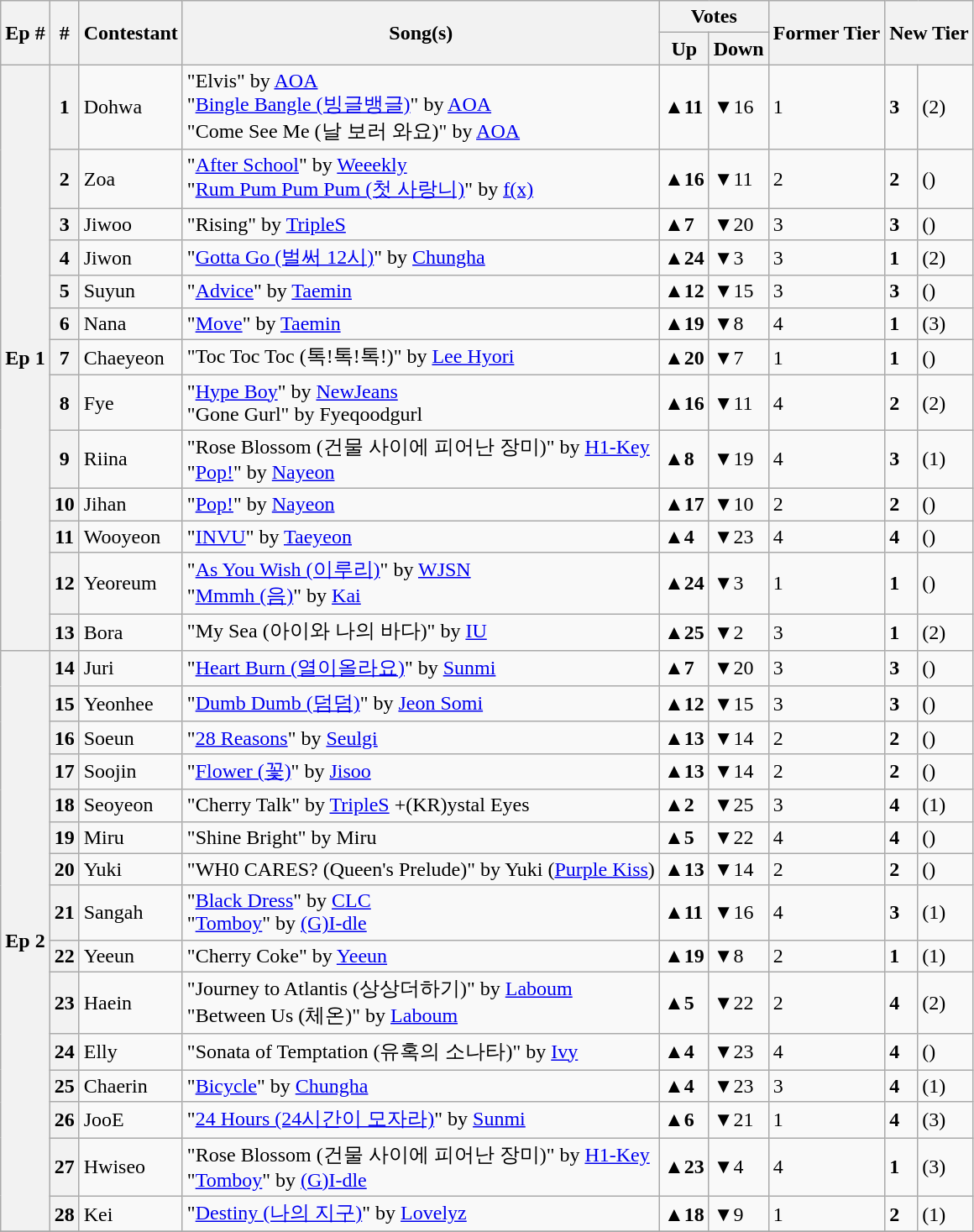<table class="wikitable plainrowheaders sortable">
<tr>
<th rowspan="2">Ep #</th>
<th rowspan="2">#</th>
<th rowspan="2">Contestant</th>
<th rowspan="2">Song(s)</th>
<th colspan="2">Votes</th>
<th rowspan="2">Former Tier</th>
<th colspan="2" rowspan="2">New Tier</th>
</tr>
<tr>
<th scope="col">Up</th>
<th>Down</th>
</tr>
<tr>
<th rowspan="13">Ep 1</th>
<th>1</th>
<td>Dohwa</td>
<td>"Elvis" by <a href='#'>AOA</a><br>"<a href='#'>Bingle Bangle (빙글뱅글)</a>" by <a href='#'>AOA</a><br>"Come See Me (날 보러 와요)" by <a href='#'>AOA</a></td>
<td><strong>▲11</strong></td>
<td>▼16</td>
<td>1</td>
<td><strong>3</strong></td>
<td>(2)</td>
</tr>
<tr>
<th>2</th>
<td>Zoa</td>
<td>"<a href='#'>After School</a>" by <a href='#'>Weeekly</a><br>"<a href='#'>Rum Pum Pum Pum (첫 사랑니)</a>" by <a href='#'>f(x)</a></td>
<td><strong>▲16</strong></td>
<td>▼11</td>
<td>2</td>
<td><strong>2</strong></td>
<td>()</td>
</tr>
<tr>
<th>3</th>
<td>Jiwoo</td>
<td>"Rising" by <a href='#'>TripleS</a></td>
<td><strong>▲7</strong></td>
<td>▼20</td>
<td>3</td>
<td><strong>3</strong></td>
<td>()</td>
</tr>
<tr>
<th>4</th>
<td>Jiwon</td>
<td>"<a href='#'>Gotta Go (벌써 12시)</a>" by <a href='#'>Chungha</a></td>
<td><strong>▲24</strong></td>
<td>▼3</td>
<td>3</td>
<td><strong>1</strong></td>
<td>(2)</td>
</tr>
<tr>
<th>5</th>
<td>Suyun</td>
<td>"<a href='#'>Advice</a>" by <a href='#'>Taemin</a></td>
<td><strong>▲12</strong></td>
<td>▼15</td>
<td>3</td>
<td><strong>3</strong></td>
<td>()</td>
</tr>
<tr>
<th>6</th>
<td>Nana</td>
<td>"<a href='#'>Move</a>" by <a href='#'>Taemin</a></td>
<td><strong>▲19</strong></td>
<td>▼8</td>
<td>4</td>
<td><strong>1</strong></td>
<td>(3)</td>
</tr>
<tr>
<th>7</th>
<td>Chaeyeon</td>
<td>"Toc Toc Toc (톡!톡!톡!)" by <a href='#'>Lee Hyori</a></td>
<td><strong>▲20</strong></td>
<td>▼7</td>
<td>1</td>
<td><strong>1</strong></td>
<td>()</td>
</tr>
<tr>
<th>8</th>
<td>Fye</td>
<td>"<a href='#'>Hype Boy</a>" by <a href='#'>NewJeans</a><br>"Gone Gurl" by Fyeqoodgurl</td>
<td><strong>▲16</strong></td>
<td>▼11</td>
<td>4</td>
<td><strong>2</strong></td>
<td>(2)</td>
</tr>
<tr>
<th>9</th>
<td>Riina</td>
<td>"Rose Blossom (건물 사이에 피어난 장미)" by <a href='#'>H1-Key</a><br>"<a href='#'>Pop!</a>" by <a href='#'>Nayeon</a></td>
<td><strong>▲8</strong></td>
<td>▼19</td>
<td>4</td>
<td><strong>3</strong></td>
<td>(1)</td>
</tr>
<tr>
<th>10</th>
<td>Jihan</td>
<td>"<a href='#'>Pop!</a>" by <a href='#'>Nayeon</a></td>
<td><strong>▲17</strong></td>
<td>▼10</td>
<td>2</td>
<td><strong>2</strong></td>
<td>()</td>
</tr>
<tr>
<th>11</th>
<td>Wooyeon</td>
<td>"<a href='#'>INVU</a>" by <a href='#'>Taeyeon</a></td>
<td><strong>▲4</strong></td>
<td>▼23</td>
<td>4</td>
<td><strong>4</strong></td>
<td>()</td>
</tr>
<tr>
<th>12</th>
<td>Yeoreum</td>
<td>"<a href='#'>As You Wish (이루리)</a>" by <a href='#'>WJSN</a><br>"<a href='#'>Mmmh (음)</a>" by <a href='#'>Kai</a></td>
<td><strong>▲24</strong></td>
<td>▼3</td>
<td>1</td>
<td><strong>1</strong></td>
<td>()</td>
</tr>
<tr>
<th>13</th>
<td>Bora</td>
<td>"My Sea (아이와 나의 바다)" by <a href='#'>IU</a></td>
<td><strong>▲25</strong></td>
<td>▼2</td>
<td>3</td>
<td><strong>1</strong></td>
<td>(2)</td>
</tr>
<tr>
<th rowspan="15">Ep 2</th>
<th>14</th>
<td>Juri</td>
<td>"<a href='#'>Heart Burn (열이올라요)</a>" by <a href='#'>Sunmi</a></td>
<td><strong>▲7</strong></td>
<td>▼20</td>
<td>3</td>
<td><strong>3</strong></td>
<td>()</td>
</tr>
<tr>
<th>15</th>
<td>Yeonhee</td>
<td>"<a href='#'>Dumb Dumb (덤덤)</a>" by <a href='#'>Jeon Somi</a></td>
<td><strong>▲12</strong></td>
<td>▼15</td>
<td>3</td>
<td><strong>3</strong></td>
<td>()</td>
</tr>
<tr>
<th>16</th>
<td>Soeun</td>
<td>"<a href='#'>28 Reasons</a>" by <a href='#'>Seulgi</a></td>
<td><strong>▲13</strong></td>
<td>▼14</td>
<td>2</td>
<td><strong>2</strong></td>
<td>()</td>
</tr>
<tr>
<th>17</th>
<td>Soojin</td>
<td>"<a href='#'>Flower (꽃)</a>" by <a href='#'>Jisoo</a></td>
<td><strong>▲13</strong></td>
<td>▼14</td>
<td>2</td>
<td><strong>2</strong></td>
<td>()</td>
</tr>
<tr>
<th>18</th>
<td>Seoyeon</td>
<td>"Cherry Talk" by <a href='#'>TripleS</a> +(KR)ystal Eyes</td>
<td><strong>▲2</strong></td>
<td>▼25</td>
<td>3</td>
<td><strong>4</strong></td>
<td>(1)</td>
</tr>
<tr>
<th>19</th>
<td>Miru</td>
<td>"Shine Bright" by Miru</td>
<td><strong>▲5</strong></td>
<td>▼22</td>
<td>4</td>
<td><strong>4</strong></td>
<td>()</td>
</tr>
<tr>
<th>20</th>
<td>Yuki</td>
<td>"WH0 CARES? (Queen's Prelude)" by Yuki (<a href='#'>Purple Kiss</a>)</td>
<td><strong>▲13</strong></td>
<td>▼14</td>
<td>2</td>
<td><strong>2</strong></td>
<td>()</td>
</tr>
<tr>
<th>21</th>
<td>Sangah</td>
<td>"<a href='#'>Black Dress</a>" by <a href='#'>CLC</a><br>"<a href='#'>Tomboy</a>" by <a href='#'>(G)I-dle</a></td>
<td><strong>▲11</strong></td>
<td>▼16</td>
<td>4</td>
<td><strong>3</strong></td>
<td>(1)</td>
</tr>
<tr>
<th>22</th>
<td>Yeeun</td>
<td>"Cherry Coke" by <a href='#'>Yeeun</a></td>
<td><strong>▲19</strong></td>
<td>▼8</td>
<td>2</td>
<td><strong>1</strong></td>
<td>(1)</td>
</tr>
<tr>
<th>23</th>
<td>Haein</td>
<td>"Journey to Atlantis (상상더하기)" by <a href='#'>Laboum</a><br>"Between Us (체온)" by <a href='#'>Laboum</a></td>
<td><strong>▲5</strong></td>
<td>▼22</td>
<td>2</td>
<td><strong>4</strong></td>
<td>(2)</td>
</tr>
<tr>
<th>24</th>
<td>Elly</td>
<td>"Sonata of Temptation (유혹의 소나타)" by <a href='#'>Ivy</a></td>
<td><strong>▲4</strong></td>
<td>▼23</td>
<td>4</td>
<td><strong>4</strong></td>
<td>()</td>
</tr>
<tr>
<th>25</th>
<td>Chaerin</td>
<td>"<a href='#'>Bicycle</a>" by <a href='#'>Chungha</a></td>
<td><strong>▲4</strong></td>
<td>▼23</td>
<td>3</td>
<td><strong>4</strong></td>
<td>(1)</td>
</tr>
<tr>
<th>26</th>
<td>JooE</td>
<td>"<a href='#'>24 Hours (24시간이 모자라)</a>" by <a href='#'>Sunmi</a></td>
<td><strong>▲6</strong></td>
<td>▼21</td>
<td>1</td>
<td><strong>4</strong></td>
<td>(3)</td>
</tr>
<tr>
<th>27</th>
<td>Hwiseo</td>
<td>"Rose Blossom (건물 사이에 피어난 장미)" by <a href='#'>H1-Key</a><br>"<a href='#'>Tomboy</a>" by <a href='#'>(G)I-dle</a></td>
<td><strong>▲23</strong></td>
<td>▼4</td>
<td>4</td>
<td><strong>1</strong></td>
<td>(3)</td>
</tr>
<tr>
<th>28</th>
<td>Kei</td>
<td>"<a href='#'>Destiny (나의 지구)</a>" by <a href='#'>Lovelyz</a></td>
<td><strong>▲18</strong></td>
<td>▼9</td>
<td>1</td>
<td><strong>2</strong></td>
<td>(1)</td>
</tr>
<tr>
</tr>
</table>
